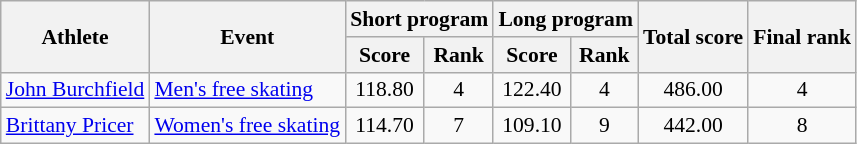<table class="wikitable" style="font-size:90%">
<tr>
<th rowspan=2>Athlete</th>
<th rowspan=2>Event</th>
<th colspan=2>Short program</th>
<th colspan=2>Long program</th>
<th rowspan=2>Total score</th>
<th rowspan=2>Final rank</th>
</tr>
<tr>
<th>Score</th>
<th>Rank</th>
<th>Score</th>
<th>Rank</th>
</tr>
<tr align=center>
<td align=left><a href='#'>John Burchfield</a></td>
<td align=left><a href='#'>Men's free skating</a></td>
<td>118.80</td>
<td>4</td>
<td>122.40</td>
<td>4</td>
<td>486.00</td>
<td>4</td>
</tr>
<tr align=center>
<td align=left><a href='#'>Brittany Pricer</a></td>
<td align=left><a href='#'>Women's free skating</a></td>
<td>114.70</td>
<td>7</td>
<td>109.10</td>
<td>9</td>
<td>442.00</td>
<td>8</td>
</tr>
</table>
